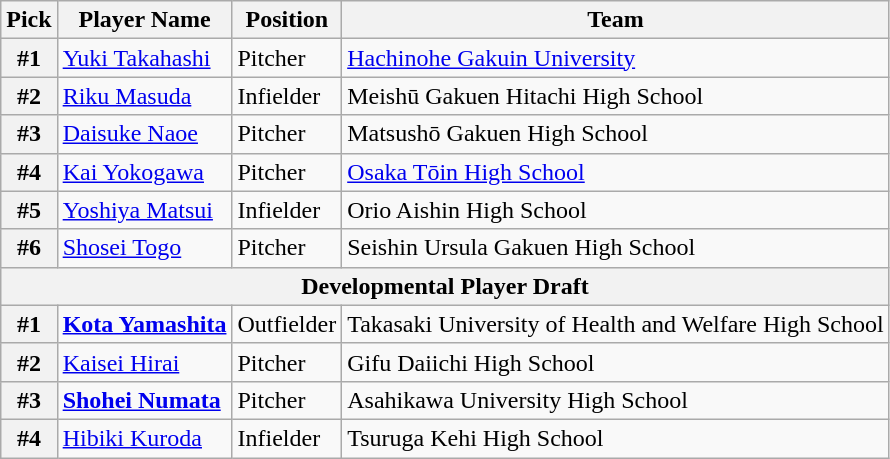<table class="wikitable">
<tr>
<th>Pick</th>
<th>Player Name</th>
<th>Position</th>
<th>Team</th>
</tr>
<tr>
<th>#1</th>
<td><a href='#'>Yuki Takahashi</a></td>
<td>Pitcher</td>
<td><a href='#'>Hachinohe Gakuin University</a></td>
</tr>
<tr>
<th>#2</th>
<td><a href='#'>Riku Masuda</a></td>
<td>Infielder</td>
<td>Meishū Gakuen Hitachi High School</td>
</tr>
<tr>
<th>#3</th>
<td><a href='#'>Daisuke Naoe</a></td>
<td>Pitcher</td>
<td>Matsushō Gakuen High School</td>
</tr>
<tr>
<th>#4</th>
<td><a href='#'>Kai Yokogawa</a></td>
<td>Pitcher</td>
<td><a href='#'>Osaka Tōin High School</a></td>
</tr>
<tr>
<th>#5</th>
<td><a href='#'>Yoshiya Matsui</a></td>
<td>Infielder</td>
<td>Orio Aishin High School</td>
</tr>
<tr>
<th>#6</th>
<td><a href='#'>Shosei Togo</a></td>
<td>Pitcher</td>
<td>Seishin Ursula Gakuen High School</td>
</tr>
<tr>
<th colspan="5">Developmental Player Draft</th>
</tr>
<tr>
<th>#1</th>
<td><strong><a href='#'>Kota Yamashita</a></strong></td>
<td>Outfielder</td>
<td>Takasaki University of Health and Welfare High School</td>
</tr>
<tr>
<th>#2</th>
<td><a href='#'>Kaisei Hirai</a></td>
<td>Pitcher</td>
<td>Gifu Daiichi High School</td>
</tr>
<tr>
<th>#3</th>
<td><strong><a href='#'>Shohei Numata</a></strong></td>
<td>Pitcher</td>
<td>Asahikawa University High School</td>
</tr>
<tr>
<th>#4</th>
<td><a href='#'>Hibiki Kuroda</a></td>
<td>Infielder</td>
<td>Tsuruga Kehi High School</td>
</tr>
</table>
